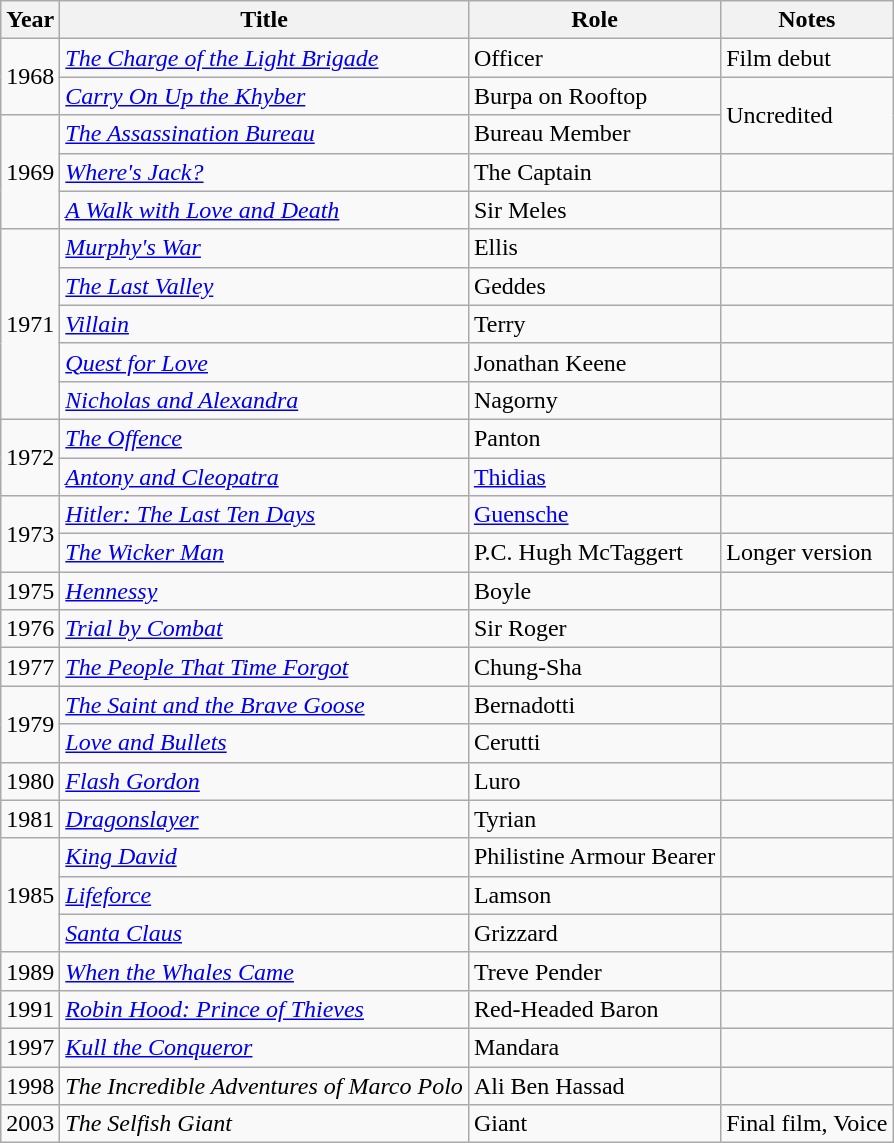<table class="wikitable sortable">
<tr>
<th>Year</th>
<th>Title</th>
<th>Role</th>
<th>Notes</th>
</tr>
<tr>
<td rowspan="2">1968</td>
<td><em><a href='#'>The Charge of the Light Brigade</a></em></td>
<td>Officer</td>
<td>Film debut</td>
</tr>
<tr>
<td><em><a href='#'>Carry On Up the Khyber</a></em></td>
<td>Burpa on Rooftop</td>
<td rowspan="2">Uncredited</td>
</tr>
<tr>
<td rowspan="3">1969</td>
<td><em><a href='#'>The Assassination Bureau</a></em></td>
<td>Bureau Member</td>
</tr>
<tr>
<td><em><a href='#'>Where's Jack?</a></em></td>
<td>The Captain</td>
<td></td>
</tr>
<tr>
<td><em><a href='#'>A Walk with Love and Death</a></em></td>
<td>Sir Meles</td>
<td></td>
</tr>
<tr>
<td rowspan="5">1971</td>
<td><em><a href='#'>Murphy's War</a></em></td>
<td>Ellis</td>
<td></td>
</tr>
<tr>
<td><em><a href='#'>The Last Valley</a></em></td>
<td>Geddes</td>
<td></td>
</tr>
<tr>
<td><em><a href='#'>Villain</a></em></td>
<td>Terry</td>
<td></td>
</tr>
<tr>
<td><em><a href='#'>Quest for Love</a></em></td>
<td>Jonathan Keene</td>
<td></td>
</tr>
<tr>
<td><em><a href='#'>Nicholas and Alexandra</a></em></td>
<td>Nagorny</td>
<td></td>
</tr>
<tr>
<td rowspan="2">1972</td>
<td><em><a href='#'>The Offence</a></em></td>
<td>Panton</td>
<td></td>
</tr>
<tr>
<td><em><a href='#'>Antony and Cleopatra</a></em></td>
<td><a href='#'>Thidias</a></td>
<td></td>
</tr>
<tr>
<td rowspan="2">1973</td>
<td><em><a href='#'>Hitler: The Last Ten Days</a></em></td>
<td><a href='#'>Guensche</a></td>
<td></td>
</tr>
<tr>
<td><em><a href='#'>The Wicker Man</a></em></td>
<td>P.C. Hugh McTaggert</td>
<td>Longer version</td>
</tr>
<tr>
<td>1975</td>
<td><em><a href='#'>Hennessy</a></em></td>
<td>Boyle</td>
<td></td>
</tr>
<tr>
<td>1976</td>
<td><em><a href='#'>Trial by Combat</a></em></td>
<td>Sir Roger</td>
<td></td>
</tr>
<tr>
<td>1977</td>
<td><em><a href='#'>The People That Time Forgot</a></em></td>
<td>Chung-Sha</td>
<td></td>
</tr>
<tr>
<td rowspan="2">1979</td>
<td><em><a href='#'>The Saint and the Brave Goose</a></em></td>
<td>Bernadotti</td>
<td></td>
</tr>
<tr>
<td><em><a href='#'>Love and Bullets</a></em></td>
<td>Cerutti</td>
<td></td>
</tr>
<tr>
<td>1980</td>
<td><em><a href='#'>Flash Gordon</a></em></td>
<td>Luro</td>
<td></td>
</tr>
<tr>
<td>1981</td>
<td><em><a href='#'>Dragonslayer</a></em></td>
<td>Tyrian</td>
<td></td>
</tr>
<tr>
<td rowspan="3">1985</td>
<td><em><a href='#'>King David</a></em></td>
<td>Philistine Armour Bearer</td>
<td></td>
</tr>
<tr>
<td><em><a href='#'>Lifeforce</a></em></td>
<td>Lamson</td>
<td></td>
</tr>
<tr>
<td><em><a href='#'>Santa Claus</a></em></td>
<td>Grizzard</td>
<td></td>
</tr>
<tr>
<td>1989</td>
<td><em><a href='#'>When the Whales Came</a></em></td>
<td>Treve Pender</td>
<td></td>
</tr>
<tr>
<td>1991</td>
<td><em><a href='#'>Robin Hood: Prince of Thieves</a></em></td>
<td>Red-Headed Baron</td>
<td></td>
</tr>
<tr>
<td>1997</td>
<td><em><a href='#'>Kull the Conqueror</a></em></td>
<td>Mandara</td>
<td></td>
</tr>
<tr>
<td>1998</td>
<td><em>The Incredible Adventures of Marco Polo</em></td>
<td>Ali Ben Hassad</td>
<td></td>
</tr>
<tr>
<td>2003</td>
<td><em>The Selfish Giant</em></td>
<td>Giant</td>
<td>Final film, Voice</td>
</tr>
</table>
